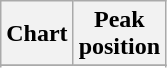<table class="wikitable plainrowheaders" style="text-align:center;">
<tr>
<th scope="col">Chart</th>
<th scope="col">Peak<br>position</th>
</tr>
<tr>
</tr>
<tr>
</tr>
</table>
